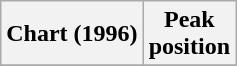<table class="wikitable sortable plainrowheaders">
<tr>
<th>Chart (1996)</th>
<th>Peak<br>position</th>
</tr>
<tr>
</tr>
</table>
